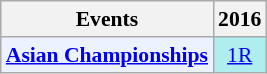<table style='font-size: 90%; text-align:center;' class='wikitable'>
<tr>
<th>Events</th>
<th>2016</th>
</tr>
<tr>
<td bgcolor="#ECF2FF"; align="left"><strong><a href='#'>Asian Championships</a></strong></td>
<td bgcolor=AFEEEE><a href='#'>1R</a></td>
</tr>
</table>
